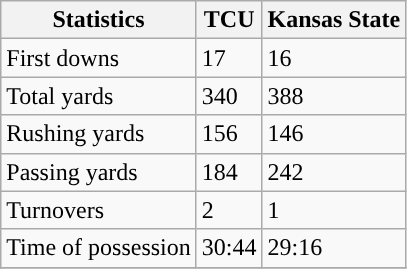<table class="wikitable" style="float: left;">
<tr>
<th>Statistics</th>
<th>TCU</th>
<th>Kansas State</th>
</tr>
<tr>
<td>First downs</td>
<td>17</td>
<td>16</td>
</tr>
<tr>
<td>Total yards</td>
<td>340</td>
<td>388</td>
</tr>
<tr>
<td>Rushing yards</td>
<td>156</td>
<td>146</td>
</tr>
<tr>
<td>Passing yards</td>
<td>184</td>
<td>242</td>
</tr>
<tr>
<td>Turnovers</td>
<td>2</td>
<td>1</td>
</tr>
<tr>
<td>Time of possession</td>
<td>30:44</td>
<td>29:16</td>
</tr>
<tr>
</tr>
</table>
